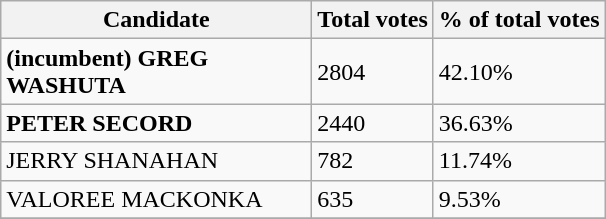<table class="wikitable">
<tr>
<th bgcolor="#DDDDFF" width="200px">Candidate</th>
<th bgcolor="#DDDDFF">Total votes</th>
<th bgcolor="#DDDDFF">% of total votes</th>
</tr>
<tr>
<td><strong>(incumbent) GREG WASHUTA</strong></td>
<td>2804</td>
<td>42.10%</td>
</tr>
<tr>
<td><strong>PETER SECORD</strong></td>
<td>2440</td>
<td>36.63%</td>
</tr>
<tr>
<td>JERRY SHANAHAN</td>
<td>782</td>
<td>11.74%</td>
</tr>
<tr>
<td>VALOREE MACKONKA</td>
<td>635</td>
<td>9.53%</td>
</tr>
<tr>
</tr>
</table>
